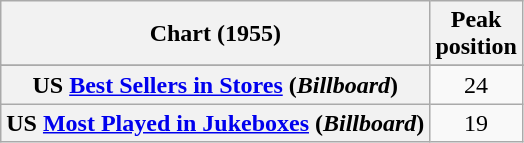<table class="wikitable sortable plainrowheaders" style="text-align:center;">
<tr>
<th scope="col">Chart (1955)</th>
<th scope="col">Peak<br>position</th>
</tr>
<tr>
</tr>
<tr>
<th scope="row">US <a href='#'>Best Sellers in Stores</a> (<em>Billboard</em>)</th>
<td align="center">24</td>
</tr>
<tr>
<th scope="row">US <a href='#'>Most Played in Jukeboxes</a> (<em>Billboard</em>)</th>
<td align="center">19</td>
</tr>
</table>
